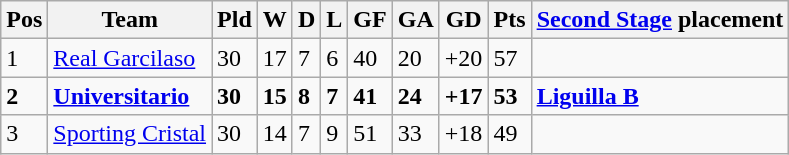<table class="wikitable">
<tr>
<th><strong>Pos</strong></th>
<th><strong>Team</strong></th>
<th><strong>Pld</strong></th>
<th><strong>W</strong></th>
<th>D</th>
<th>L</th>
<th>GF</th>
<th>GA</th>
<th>GD</th>
<th>Pts</th>
<th><a href='#'>Second Stage</a> <strong>placement</strong></th>
</tr>
<tr>
<td>1</td>
<td><a href='#'>Real Garcilaso</a></td>
<td>30</td>
<td>17</td>
<td>7</td>
<td>6</td>
<td>40</td>
<td>20</td>
<td>+20</td>
<td>57</td>
<td></td>
</tr>
<tr>
<td><strong>2</strong></td>
<td><a href='#'><strong>Universitario</strong></a></td>
<td><strong>30</strong></td>
<td><strong>15</strong></td>
<td><strong>8</strong></td>
<td><strong>7</strong></td>
<td><strong>41</strong></td>
<td><strong>24</strong></td>
<td><strong>+17</strong></td>
<td><strong>53</strong></td>
<td><a href='#'><strong>Liguilla B</strong></a></td>
</tr>
<tr>
<td>3</td>
<td><a href='#'>Sporting Cristal</a></td>
<td>30</td>
<td>14</td>
<td>7</td>
<td>9</td>
<td>51</td>
<td>33</td>
<td>+18</td>
<td>49</td>
<td></td>
</tr>
</table>
